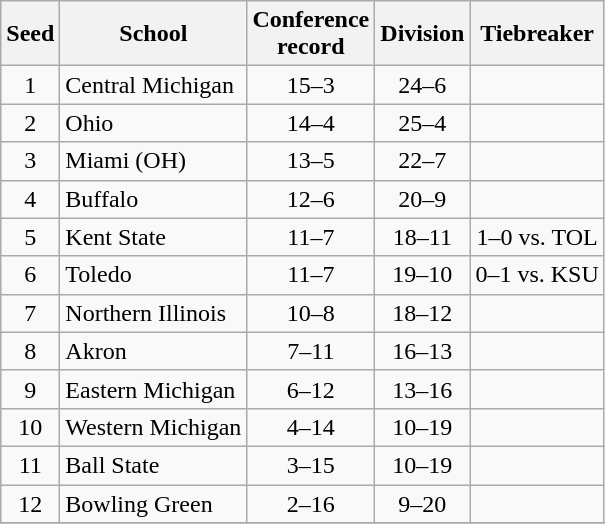<table class="wikitable" style="text-align:center">
<tr>
<th>Seed</th>
<th>School</th>
<th>Conference<br>record</th>
<th>Division</th>
<th>Tiebreaker</th>
</tr>
<tr>
<td>1</td>
<td align=left>Central Michigan</td>
<td>15–3</td>
<td>24–6</td>
<td></td>
</tr>
<tr>
<td>2</td>
<td align=left>Ohio</td>
<td>14–4</td>
<td>25–4</td>
<td></td>
</tr>
<tr>
<td>3</td>
<td align=left>Miami (OH)</td>
<td>13–5</td>
<td>22–7</td>
<td></td>
</tr>
<tr>
<td>4</td>
<td align=left>Buffalo</td>
<td>12–6</td>
<td>20–9</td>
<td></td>
</tr>
<tr>
<td>5</td>
<td align=left>Kent State</td>
<td>11–7</td>
<td>18–11</td>
<td>1–0 vs. TOL</td>
</tr>
<tr>
<td>6</td>
<td align=left>Toledo</td>
<td>11–7</td>
<td>19–10</td>
<td>0–1 vs. KSU</td>
</tr>
<tr>
<td>7</td>
<td align=left>Northern Illinois</td>
<td>10–8</td>
<td>18–12</td>
<td></td>
</tr>
<tr>
<td>8</td>
<td align=left>Akron</td>
<td>7–11</td>
<td>16–13</td>
<td></td>
</tr>
<tr>
<td>9</td>
<td align=left>Eastern Michigan</td>
<td>6–12</td>
<td>13–16</td>
<td></td>
</tr>
<tr>
<td>10</td>
<td align=left>Western Michigan</td>
<td>4–14</td>
<td>10–19</td>
<td></td>
</tr>
<tr>
<td>11</td>
<td align=left>Ball State</td>
<td>3–15</td>
<td>10–19</td>
<td></td>
</tr>
<tr>
<td>12</td>
<td align=left>Bowling Green</td>
<td>2–16</td>
<td>9–20</td>
<td></td>
</tr>
<tr>
</tr>
</table>
